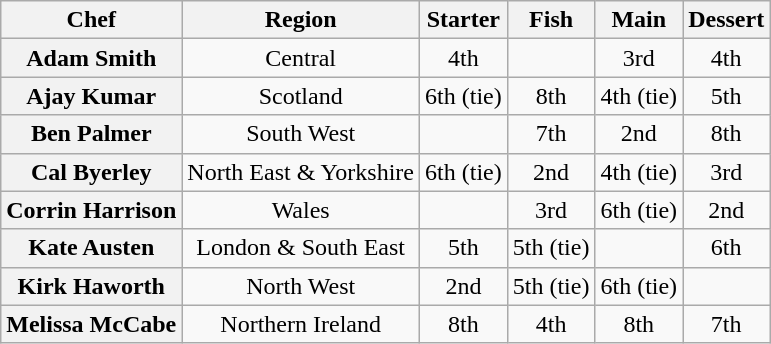<table class="wikitable sortable" style="text-align:center;">
<tr>
<th scope="col">Chef</th>
<th scope="col">Region</th>
<th scope="col">Starter</th>
<th scope="col">Fish</th>
<th scope="col">Main</th>
<th scope="col">Dessert</th>
</tr>
<tr>
<th scope="row">Adam Smith</th>
<td>Central</td>
<td>4th</td>
<td></td>
<td>3rd</td>
<td>4th</td>
</tr>
<tr>
<th scope="row">Ajay Kumar</th>
<td>Scotland</td>
<td>6th (tie)</td>
<td>8th</td>
<td>4th (tie)</td>
<td>5th</td>
</tr>
<tr>
<th scope="row">Ben Palmer</th>
<td>South West</td>
<td></td>
<td>7th</td>
<td>2nd</td>
<td>8th</td>
</tr>
<tr>
<th scope="row">Cal Byerley</th>
<td>North East & Yorkshire</td>
<td>6th (tie)</td>
<td>2nd</td>
<td>4th (tie)</td>
<td>3rd</td>
</tr>
<tr>
<th scope="row">Corrin Harrison</th>
<td>Wales</td>
<td></td>
<td>3rd</td>
<td>6th (tie)</td>
<td>2nd</td>
</tr>
<tr>
<th scope="row">Kate Austen</th>
<td>London & South East</td>
<td>5th</td>
<td>5th (tie)</td>
<td></td>
<td>6th</td>
</tr>
<tr>
<th scope="row">Kirk Haworth</th>
<td>North West</td>
<td>2nd</td>
<td>5th (tie)</td>
<td>6th (tie)</td>
<td></td>
</tr>
<tr>
<th scope="row">Melissa McCabe</th>
<td>Northern Ireland</td>
<td>8th</td>
<td>4th</td>
<td>8th</td>
<td>7th</td>
</tr>
</table>
